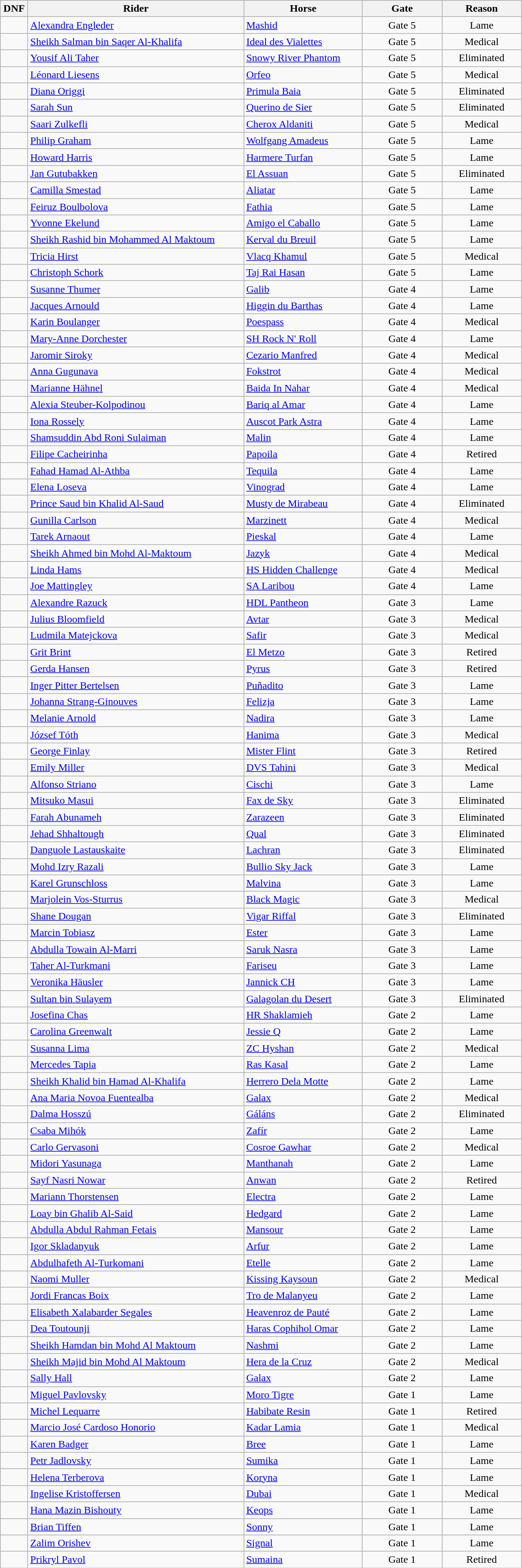<table class="wikitable">
<tr>
<th width=35>DNF</th>
<th width=325>Rider</th>
<th width=175>Horse</th>
<th width=115>Gate</th>
<th width=115>Reason</th>
</tr>
<tr>
<td></td>
<td> <a href='#'>Alexandra Engleder</a></td>
<td><a href='#'>Mashid</a></td>
<td align="center">Gate 5</td>
<td align="center">Lame</td>
</tr>
<tr>
<td></td>
<td> <a href='#'>Sheikh Salman bin Saqer Al-Khalifa</a></td>
<td><a href='#'>Ideal des Vialettes</a></td>
<td align="center">Gate 5</td>
<td align="center">Medical</td>
</tr>
<tr>
<td></td>
<td> <a href='#'>Yousif Ali Taher</a></td>
<td><a href='#'>Snowy River Phantom</a></td>
<td align="center">Gate 5</td>
<td align="center">Eliminated</td>
</tr>
<tr>
<td></td>
<td> <a href='#'>Léonard Liesens</a></td>
<td><a href='#'>Orfeo</a></td>
<td align="center">Gate 5</td>
<td align="center">Medical</td>
</tr>
<tr>
<td></td>
<td> <a href='#'>Diana Origgi</a></td>
<td><a href='#'>Primula Baia</a></td>
<td align="center">Gate 5</td>
<td align="center">Eliminated</td>
</tr>
<tr>
<td></td>
<td> <a href='#'>Sarah Sun</a></td>
<td><a href='#'>Querino de Sier</a></td>
<td align="center">Gate 5</td>
<td align="center">Eliminated</td>
</tr>
<tr>
<td></td>
<td> <a href='#'>Saari Zulkefli</a></td>
<td><a href='#'>Cherox Aldaniti</a></td>
<td align="center">Gate 5</td>
<td align="center">Medical</td>
</tr>
<tr>
<td></td>
<td> <a href='#'>Philip Graham</a></td>
<td><a href='#'>Wolfgang Amadeus</a></td>
<td align="center">Gate 5</td>
<td align="center">Lame</td>
</tr>
<tr>
<td></td>
<td> <a href='#'>Howard Harris</a></td>
<td><a href='#'>Harmere Turfan</a></td>
<td align="center">Gate 5</td>
<td align="center">Lame</td>
</tr>
<tr>
<td></td>
<td> <a href='#'>Jan Gutubakken</a></td>
<td><a href='#'>El Assuan</a></td>
<td align="center">Gate 5</td>
<td align="center">Eliminated</td>
</tr>
<tr>
<td></td>
<td> <a href='#'>Camilla Smestad</a></td>
<td><a href='#'>Aliatar</a></td>
<td align="center">Gate 5</td>
<td align="center">Lame</td>
</tr>
<tr>
<td></td>
<td> <a href='#'>Feiruz Boulbolova</a></td>
<td><a href='#'>Fathia</a></td>
<td align="center">Gate 5</td>
<td align="center">Lame</td>
</tr>
<tr>
<td></td>
<td> <a href='#'>Yvonne Ekelund</a></td>
<td><a href='#'>Amigo el Caballo</a></td>
<td align="center">Gate 5</td>
<td align="center">Lame</td>
</tr>
<tr>
<td></td>
<td> <a href='#'>Sheikh Rashid bin Mohammed Al Maktoum</a></td>
<td><a href='#'>Kerval du Breuil</a></td>
<td align="center">Gate 5</td>
<td align="center">Lame</td>
</tr>
<tr>
<td></td>
<td> <a href='#'>Tricia Hirst</a></td>
<td><a href='#'>Vlacq Khamul</a></td>
<td align="center">Gate 5</td>
<td align="center">Medical</td>
</tr>
<tr>
<td></td>
<td> <a href='#'>Christoph Schork</a></td>
<td><a href='#'>Taj Rai Hasan</a></td>
<td align="center">Gate 5</td>
<td align="center">Lame</td>
</tr>
<tr>
<td></td>
<td> <a href='#'>Susanne Thumer</a></td>
<td><a href='#'>Galib</a></td>
<td align="center">Gate 4</td>
<td align="center">Lame</td>
</tr>
<tr>
<td></td>
<td> <a href='#'>Jacques Arnould</a></td>
<td><a href='#'>Higgin du Barthas</a></td>
<td align="center">Gate 4</td>
<td align="center">Lame</td>
</tr>
<tr>
<td></td>
<td> <a href='#'>Karin Boulanger</a></td>
<td><a href='#'>Poespass</a></td>
<td align="center">Gate 4</td>
<td align="center">Medical</td>
</tr>
<tr>
<td></td>
<td> <a href='#'>Mary-Anne Dorchester</a></td>
<td><a href='#'>SH Rock N' Roll</a></td>
<td align="center">Gate 4</td>
<td align="center">Lame</td>
</tr>
<tr>
<td></td>
<td> <a href='#'>Jaromir Siroky</a></td>
<td><a href='#'>Cezario Manfred</a></td>
<td align="center">Gate 4</td>
<td align="center">Medical</td>
</tr>
<tr>
<td></td>
<td> <a href='#'>Anna Gugunava</a></td>
<td><a href='#'>Fokstrot</a></td>
<td align="center">Gate 4</td>
<td align="center">Medical</td>
</tr>
<tr>
<td></td>
<td> <a href='#'>Marianne Hähnel</a></td>
<td><a href='#'>Baida In Nahar</a></td>
<td align="center">Gate 4</td>
<td align="center">Medical</td>
</tr>
<tr>
<td></td>
<td> <a href='#'>Alexia Steuber-Kolpodinou</a></td>
<td><a href='#'>Bariq al Amar</a></td>
<td align="center">Gate 4</td>
<td align="center">Lame</td>
</tr>
<tr>
<td></td>
<td> <a href='#'>Iona Rossely</a></td>
<td><a href='#'>Auscot Park Astra</a></td>
<td align="center">Gate 4</td>
<td align="center">Lame</td>
</tr>
<tr>
<td></td>
<td> <a href='#'>Shamsuddin Abd Roni Sulaiman</a></td>
<td><a href='#'>Malin</a></td>
<td align="center">Gate 4</td>
<td align="center">Lame</td>
</tr>
<tr>
<td></td>
<td> <a href='#'>Filipe Cacheirinha</a></td>
<td><a href='#'>Papoila</a></td>
<td align="center">Gate 4</td>
<td align="center">Retired</td>
</tr>
<tr>
<td></td>
<td> <a href='#'>Fahad Hamad Al-Athba</a></td>
<td><a href='#'>Tequila</a></td>
<td align="center">Gate 4</td>
<td align="center">Lame</td>
</tr>
<tr>
<td></td>
<td> <a href='#'>Elena Loseva</a></td>
<td><a href='#'>Vinograd</a></td>
<td align="center">Gate 4</td>
<td align="center">Lame</td>
</tr>
<tr>
<td></td>
<td> <a href='#'>Prince Saud bin Khalid Al-Saud</a></td>
<td><a href='#'>Musty de Mirabeau</a></td>
<td align="center">Gate 4</td>
<td align="center">Eliminated</td>
</tr>
<tr>
<td></td>
<td> <a href='#'>Gunilla Carlson</a></td>
<td><a href='#'>Marzinett</a></td>
<td align="center">Gate 4</td>
<td align="center">Medical</td>
</tr>
<tr>
<td></td>
<td> <a href='#'>Tarek Arnaout</a></td>
<td><a href='#'>Pieskal</a></td>
<td align="center">Gate 4</td>
<td align="center">Lame</td>
</tr>
<tr>
<td></td>
<td> <a href='#'>Sheikh Ahmed bin Mohd Al-Maktoum</a></td>
<td><a href='#'>Jazyk</a></td>
<td align="center">Gate 4</td>
<td align="center">Medical</td>
</tr>
<tr>
<td></td>
<td> <a href='#'>Linda Hams</a></td>
<td><a href='#'>HS Hidden Challenge</a></td>
<td align="center">Gate 4</td>
<td align="center">Medical</td>
</tr>
<tr>
<td></td>
<td> <a href='#'>Joe Mattingley</a></td>
<td><a href='#'>SA Laribou</a></td>
<td align="center">Gate 4</td>
<td align="center">Lame</td>
</tr>
<tr>
<td></td>
<td> <a href='#'>Alexandre Razuck</a></td>
<td><a href='#'>HDL Pantheon</a></td>
<td align="center">Gate 3</td>
<td align="center">Lame</td>
</tr>
<tr>
<td></td>
<td> <a href='#'>Julius Bloomfield</a></td>
<td><a href='#'>Avtar</a></td>
<td align="center">Gate 3</td>
<td align="center">Medical</td>
</tr>
<tr>
<td></td>
<td> <a href='#'>Ludmila Matejckova</a></td>
<td><a href='#'>Safir</a></td>
<td align="center">Gate 3</td>
<td align="center">Medical</td>
</tr>
<tr>
<td></td>
<td> <a href='#'>Grit Brint</a></td>
<td><a href='#'>El Metzo</a></td>
<td align="center">Gate 3</td>
<td align="center">Retired</td>
</tr>
<tr>
<td></td>
<td> <a href='#'>Gerda Hansen</a></td>
<td><a href='#'>Pyrus</a></td>
<td align="center">Gate 3</td>
<td align="center">Retired</td>
</tr>
<tr>
<td></td>
<td> <a href='#'>Inger Pitter Bertelsen</a></td>
<td><a href='#'>Puñadito</a></td>
<td align="center">Gate 3</td>
<td align="center">Lame</td>
</tr>
<tr>
<td></td>
<td> <a href='#'>Johanna Strang-Ginouves</a></td>
<td><a href='#'>Felizja</a></td>
<td align="center">Gate 3</td>
<td align="center">Lame</td>
</tr>
<tr>
<td></td>
<td> <a href='#'>Melanie Arnold</a></td>
<td><a href='#'>Nadira</a></td>
<td align="center">Gate 3</td>
<td align="center">Lame</td>
</tr>
<tr>
<td></td>
<td> <a href='#'>József Tóth</a></td>
<td><a href='#'>Hanima</a></td>
<td align="center">Gate 3</td>
<td align="center">Medical</td>
</tr>
<tr>
<td></td>
<td> <a href='#'>George Finlay</a></td>
<td><a href='#'>Mister Flint</a></td>
<td align="center">Gate 3</td>
<td align="center">Retired</td>
</tr>
<tr>
<td></td>
<td> <a href='#'>Emily Miller</a></td>
<td><a href='#'>DVS Tahini</a></td>
<td align="center">Gate 3</td>
<td align="center">Medical</td>
</tr>
<tr>
<td></td>
<td> <a href='#'>Alfonso Striano</a></td>
<td><a href='#'>Cischi</a></td>
<td align="center">Gate 3</td>
<td align="center">Lame</td>
</tr>
<tr>
<td></td>
<td> <a href='#'>Mitsuko Masui</a></td>
<td><a href='#'>Fax de Sky</a></td>
<td align="center">Gate 3</td>
<td align="center">Eliminated</td>
</tr>
<tr>
<td></td>
<td> <a href='#'>Farah Abunameh</a></td>
<td><a href='#'>Zarazeen</a></td>
<td align="center">Gate 3</td>
<td align="center">Eliminated</td>
</tr>
<tr>
<td></td>
<td> <a href='#'>Jehad Shhaltough</a></td>
<td><a href='#'>Qual</a></td>
<td align="center">Gate 3</td>
<td align="center">Eliminated</td>
</tr>
<tr>
<td></td>
<td> <a href='#'>Danguole Lastauskaite</a></td>
<td><a href='#'>Lachran</a></td>
<td align="center">Gate 3</td>
<td align="center">Eliminated</td>
</tr>
<tr>
<td></td>
<td> <a href='#'>Mohd Izry Razali</a></td>
<td><a href='#'>Bullio Sky Jack</a></td>
<td align="center">Gate 3</td>
<td align="center">Lame</td>
</tr>
<tr>
<td></td>
<td> <a href='#'>Karel Grunschloss</a></td>
<td><a href='#'>Malvina</a></td>
<td align="center">Gate 3</td>
<td align="center">Lame</td>
</tr>
<tr>
<td></td>
<td> <a href='#'>Marjolein Vos-Sturrus</a></td>
<td><a href='#'>Black Magic</a></td>
<td align="center">Gate 3</td>
<td align="center">Medical</td>
</tr>
<tr>
<td></td>
<td> <a href='#'>Shane Dougan</a></td>
<td><a href='#'>Vigar Riffal</a></td>
<td align="center">Gate 3</td>
<td align="center">Eliminated</td>
</tr>
<tr>
<td></td>
<td> <a href='#'>Marcin Tobiasz</a></td>
<td><a href='#'>Ester</a></td>
<td align="center">Gate 3</td>
<td align="center">Lame</td>
</tr>
<tr>
<td></td>
<td> <a href='#'>Abdulla Towain Al-Marri</a></td>
<td><a href='#'>Saruk Nasra</a></td>
<td align="center">Gate 3</td>
<td align="center">Lame</td>
</tr>
<tr>
<td></td>
<td> <a href='#'>Taher Al-Turkmani</a></td>
<td><a href='#'>Fariseu</a></td>
<td align="center">Gate 3</td>
<td align="center">Lame</td>
</tr>
<tr>
<td></td>
<td> <a href='#'>Veronika Häusler</a></td>
<td><a href='#'>Jannick CH</a></td>
<td align="center">Gate 3</td>
<td align="center">Lame</td>
</tr>
<tr>
<td></td>
<td> <a href='#'>Sultan bin Sulayem</a></td>
<td><a href='#'>Galagolan du Desert</a></td>
<td align="center">Gate 3</td>
<td align="center">Eliminated</td>
</tr>
<tr>
<td></td>
<td> <a href='#'>Josefina Chas</a></td>
<td><a href='#'>HR Shaklamieh</a></td>
<td align="center">Gate 2</td>
<td align="center">Lame</td>
</tr>
<tr>
<td></td>
<td> <a href='#'>Carolina Greenwalt</a></td>
<td><a href='#'>Jessie Q</a></td>
<td align="center">Gate 2</td>
<td align="center">Lame</td>
</tr>
<tr>
<td></td>
<td> <a href='#'>Susanna Lima</a></td>
<td><a href='#'>ZC Hyshan</a></td>
<td align="center">Gate 2</td>
<td align="center">Medical</td>
</tr>
<tr>
<td></td>
<td> <a href='#'>Mercedes Tapia</a></td>
<td><a href='#'>Ras Kasal</a></td>
<td align="center">Gate 2</td>
<td align="center">Lame</td>
</tr>
<tr>
<td></td>
<td> <a href='#'>Sheikh Khalid bin Hamad Al-Khalifa</a></td>
<td><a href='#'>Herrero Dela Motte</a></td>
<td align="center">Gate 2</td>
<td align="center">Lame</td>
</tr>
<tr>
<td></td>
<td> <a href='#'>Ana Maria Novoa Fuentealba</a></td>
<td><a href='#'>Galax</a></td>
<td align="center">Gate 2</td>
<td align="center">Medical</td>
</tr>
<tr>
<td></td>
<td> <a href='#'>Dalma Hosszú</a></td>
<td><a href='#'>Gáláns</a></td>
<td align="center">Gate 2</td>
<td align="center">Eliminated</td>
</tr>
<tr>
<td></td>
<td> <a href='#'>Csaba Mihók</a></td>
<td><a href='#'>Zafír</a></td>
<td align="center">Gate 2</td>
<td align="center">Lame</td>
</tr>
<tr>
<td></td>
<td> <a href='#'>Carlo Gervasoni</a></td>
<td><a href='#'>Cosroe Gawhar</a></td>
<td align="center">Gate 2</td>
<td align="center">Medical</td>
</tr>
<tr>
<td></td>
<td> <a href='#'>Midori Yasunaga</a></td>
<td><a href='#'>Manthanah</a></td>
<td align="center">Gate 2</td>
<td align="center">Lame</td>
</tr>
<tr>
<td></td>
<td> <a href='#'>Sayf Nasri Nowar</a></td>
<td><a href='#'>Anwan</a></td>
<td align="center">Gate 2</td>
<td align="center">Retired</td>
</tr>
<tr>
<td></td>
<td> <a href='#'>Mariann Thorstensen</a></td>
<td><a href='#'>Electra</a></td>
<td align="center">Gate 2</td>
<td align="center">Lame</td>
</tr>
<tr>
<td></td>
<td> <a href='#'>Loay bin Ghalib Al-Said</a></td>
<td><a href='#'>Hedgard</a></td>
<td align="center">Gate 2</td>
<td align="center">Lame</td>
</tr>
<tr>
<td></td>
<td> <a href='#'>Abdulla Abdul Rahman Fetais</a></td>
<td><a href='#'>Mansour</a></td>
<td align="center">Gate 2</td>
<td align="center">Lame</td>
</tr>
<tr>
<td></td>
<td> <a href='#'>Igor Skladanyuk</a></td>
<td><a href='#'>Arfur</a></td>
<td align="center">Gate 2</td>
<td align="center">Lame</td>
</tr>
<tr>
<td></td>
<td> <a href='#'>Abdulhafeth Al-Turkomani</a></td>
<td><a href='#'>Etelle</a></td>
<td align="center">Gate 2</td>
<td align="center">Lame</td>
</tr>
<tr>
<td></td>
<td> <a href='#'>Naomi Muller</a></td>
<td><a href='#'>Kissing Kaysoun</a></td>
<td align="center">Gate 2</td>
<td align="center">Medical</td>
</tr>
<tr>
<td></td>
<td> <a href='#'>Jordi Francas Boix</a></td>
<td><a href='#'>Tro de Malanyeu</a></td>
<td align="center">Gate 2</td>
<td align="center">Lame</td>
</tr>
<tr>
<td></td>
<td> <a href='#'>Elisabeth Xalabarder Segales</a></td>
<td><a href='#'>Heavenroz de Pauté</a></td>
<td align="center">Gate 2</td>
<td align="center">Lame</td>
</tr>
<tr>
<td></td>
<td> <a href='#'>Dea Toutounji</a></td>
<td><a href='#'>Haras Cophihol Omar</a></td>
<td align="center">Gate 2</td>
<td align="center">Lame</td>
</tr>
<tr>
<td></td>
<td> <a href='#'>Sheikh Hamdan bin Mohd Al Maktoum</a></td>
<td><a href='#'>Nashmi</a></td>
<td align="center">Gate 2</td>
<td align="center">Lame</td>
</tr>
<tr>
<td></td>
<td> <a href='#'>Sheikh Majid bin Mohd Al Maktoum</a></td>
<td><a href='#'>Hera de la Cruz</a></td>
<td align="center">Gate 2</td>
<td align="center">Medical</td>
</tr>
<tr>
<td></td>
<td> <a href='#'>Sally Hall</a></td>
<td><a href='#'>Galax</a></td>
<td align="center">Gate 2</td>
<td align="center">Lame</td>
</tr>
<tr>
<td></td>
<td> <a href='#'>Miguel Pavlovsky</a></td>
<td><a href='#'>Moro Tigre</a></td>
<td align="center">Gate 1</td>
<td align="center">Lame</td>
</tr>
<tr>
<td></td>
<td> <a href='#'>Michel Lequarre</a></td>
<td><a href='#'>Habibate Resin</a></td>
<td align="center">Gate 1</td>
<td align="center">Retired</td>
</tr>
<tr>
<td></td>
<td> <a href='#'>Marcio José Cardoso Honorio</a></td>
<td><a href='#'>Kadar Lamia</a></td>
<td align="center">Gate 1</td>
<td align="center">Medical</td>
</tr>
<tr>
<td></td>
<td> <a href='#'>Karen Badger</a></td>
<td><a href='#'>Bree</a></td>
<td align="center">Gate 1</td>
<td align="center">Lame</td>
</tr>
<tr>
<td></td>
<td> <a href='#'>Petr Jadlovsky</a></td>
<td><a href='#'>Sumika</a></td>
<td align="center">Gate 1</td>
<td align="center">Lame</td>
</tr>
<tr>
<td></td>
<td> <a href='#'>Helena Terberova</a></td>
<td><a href='#'>Koryna</a></td>
<td align="center">Gate 1</td>
<td align="center">Lame</td>
</tr>
<tr>
<td></td>
<td> <a href='#'>Ingelise Kristoffersen</a></td>
<td><a href='#'>Dubai</a></td>
<td align="center">Gate 1</td>
<td align="center">Medical</td>
</tr>
<tr>
<td></td>
<td> <a href='#'>Hana Mazin Bishouty</a></td>
<td><a href='#'>Keops</a></td>
<td align="center">Gate 1</td>
<td align="center">Lame</td>
</tr>
<tr>
<td></td>
<td> <a href='#'>Brian Tiffen</a></td>
<td><a href='#'>Sonny</a></td>
<td align="center">Gate 1</td>
<td align="center">Lame</td>
</tr>
<tr>
<td></td>
<td> <a href='#'>Zalim Orishev</a></td>
<td><a href='#'>Signal</a></td>
<td align="center">Gate 1</td>
<td align="center">Lame</td>
</tr>
<tr>
<td></td>
<td> <a href='#'>Prikryl Pavol</a></td>
<td><a href='#'>Sumaina</a></td>
<td align="center">Gate 1</td>
<td align="center">Retired</td>
</tr>
</table>
